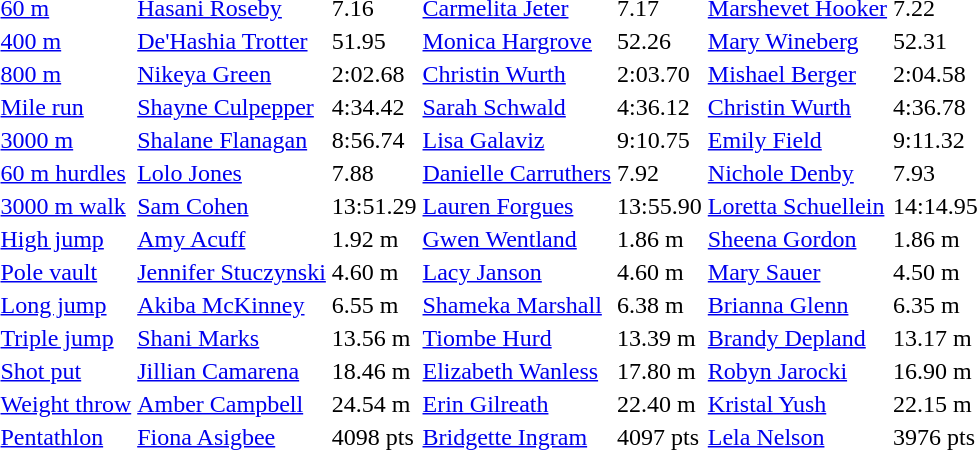<table>
<tr>
<td><a href='#'>60 m</a></td>
<td><a href='#'>Hasani Roseby</a></td>
<td>7.16</td>
<td><a href='#'>Carmelita Jeter</a></td>
<td>7.17</td>
<td><a href='#'>Marshevet Hooker</a></td>
<td>7.22</td>
</tr>
<tr>
<td><a href='#'>400 m</a></td>
<td><a href='#'>De'Hashia Trotter</a></td>
<td>51.95</td>
<td><a href='#'>Monica Hargrove</a></td>
<td>52.26</td>
<td><a href='#'>Mary Wineberg</a></td>
<td>52.31</td>
</tr>
<tr>
<td><a href='#'>800 m</a></td>
<td><a href='#'>Nikeya Green</a></td>
<td>2:02.68</td>
<td><a href='#'>Christin Wurth</a></td>
<td>2:03.70</td>
<td><a href='#'>Mishael Berger</a></td>
<td>2:04.58</td>
</tr>
<tr>
<td><a href='#'>Mile run</a></td>
<td><a href='#'>Shayne Culpepper</a></td>
<td>4:34.42</td>
<td><a href='#'>Sarah Schwald</a></td>
<td>4:36.12</td>
<td><a href='#'>Christin Wurth</a></td>
<td>4:36.78</td>
</tr>
<tr>
<td><a href='#'>3000 m</a></td>
<td><a href='#'>Shalane Flanagan</a></td>
<td>8:56.74</td>
<td><a href='#'>Lisa Galaviz</a></td>
<td>9:10.75</td>
<td><a href='#'>Emily Field</a></td>
<td>9:11.32</td>
</tr>
<tr>
<td><a href='#'>60 m hurdles</a></td>
<td><a href='#'>Lolo Jones</a></td>
<td>7.88</td>
<td><a href='#'>Danielle Carruthers</a></td>
<td>7.92</td>
<td><a href='#'>Nichole Denby</a></td>
<td>7.93</td>
</tr>
<tr>
<td><a href='#'>3000 m walk</a></td>
<td><a href='#'>Sam Cohen</a></td>
<td>13:51.29</td>
<td><a href='#'>Lauren Forgues</a></td>
<td>13:55.90</td>
<td><a href='#'>Loretta Schuellein</a></td>
<td>14:14.95</td>
</tr>
<tr>
<td><a href='#'>High jump</a></td>
<td><a href='#'>Amy Acuff</a></td>
<td>1.92 m</td>
<td><a href='#'>Gwen Wentland</a></td>
<td>1.86 m</td>
<td><a href='#'>Sheena Gordon</a></td>
<td>1.86 m</td>
</tr>
<tr>
<td><a href='#'>Pole vault</a></td>
<td><a href='#'>Jennifer Stuczynski</a></td>
<td>4.60 m</td>
<td><a href='#'>Lacy Janson</a></td>
<td>4.60 m</td>
<td><a href='#'>Mary Sauer</a></td>
<td>4.50 m</td>
</tr>
<tr>
<td><a href='#'>Long jump</a></td>
<td><a href='#'>Akiba McKinney</a></td>
<td>6.55 m</td>
<td><a href='#'>Shameka Marshall</a></td>
<td>6.38 m</td>
<td><a href='#'>Brianna Glenn</a></td>
<td>6.35 m</td>
</tr>
<tr>
<td><a href='#'>Triple jump</a></td>
<td><a href='#'>Shani Marks</a></td>
<td>13.56 m</td>
<td><a href='#'>Tiombe Hurd</a></td>
<td>13.39 m</td>
<td><a href='#'>Brandy Depland</a></td>
<td>13.17 m</td>
</tr>
<tr>
<td><a href='#'>Shot put</a></td>
<td><a href='#'>Jillian Camarena</a></td>
<td>18.46 m</td>
<td><a href='#'>Elizabeth Wanless</a></td>
<td>17.80 m</td>
<td><a href='#'>Robyn Jarocki</a></td>
<td>16.90 m</td>
</tr>
<tr>
<td><a href='#'>Weight throw</a></td>
<td><a href='#'>Amber Campbell</a></td>
<td>24.54 m</td>
<td><a href='#'>Erin Gilreath</a></td>
<td>22.40 m</td>
<td><a href='#'>Kristal Yush</a></td>
<td>22.15 m</td>
</tr>
<tr>
<td><a href='#'>Pentathlon</a></td>
<td><a href='#'>Fiona Asigbee</a></td>
<td>4098 pts</td>
<td><a href='#'>Bridgette Ingram</a></td>
<td>4097 pts</td>
<td><a href='#'>Lela Nelson</a></td>
<td>3976 pts</td>
</tr>
</table>
